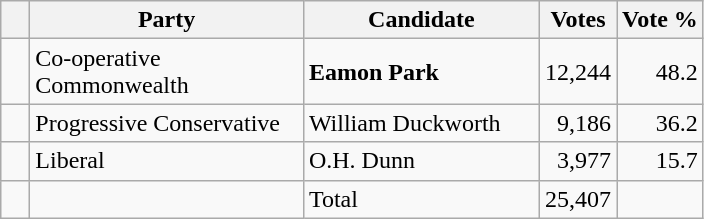<table class="wikitable">
<tr>
<th></th>
<th scope="col" width="175">Party</th>
<th scope="col" width="150">Candidate</th>
<th>Votes</th>
<th>Vote %</th>
</tr>
<tr>
<td>   </td>
<td>Co-operative Commonwealth</td>
<td><strong>Eamon Park</strong></td>
<td align=right>12,244</td>
<td align=right>48.2</td>
</tr>
<tr>
<td>   </td>
<td>Progressive Conservative</td>
<td>William Duckworth</td>
<td align=right>9,186</td>
<td align=right>36.2</td>
</tr>
<tr>
<td>   </td>
<td>Liberal</td>
<td>O.H. Dunn</td>
<td align=right>3,977</td>
<td align=right>15.7</td>
</tr>
<tr>
<td></td>
<td></td>
<td>Total</td>
<td align=right>25,407</td>
<td></td>
</tr>
</table>
